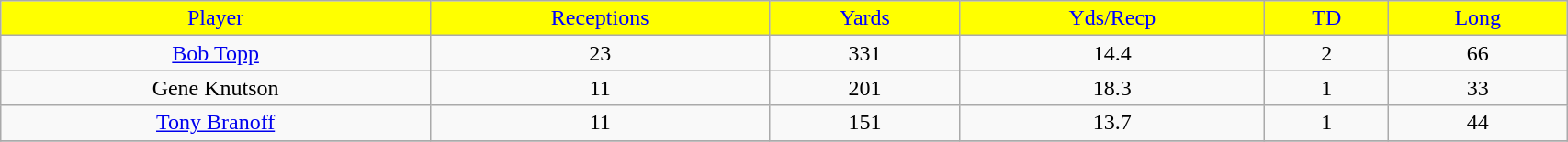<table class="wikitable" width="90%">
<tr align="center" style="background:yellow;color:blue;">
<td>Player</td>
<td>Receptions</td>
<td>Yards</td>
<td>Yds/Recp</td>
<td>TD</td>
<td>Long</td>
</tr>
<tr align="center" bgcolor="">
<td><a href='#'>Bob Topp</a></td>
<td>23</td>
<td>331</td>
<td>14.4</td>
<td>2</td>
<td>66</td>
</tr>
<tr align="center" bgcolor="">
<td>Gene Knutson</td>
<td>11</td>
<td>201</td>
<td>18.3</td>
<td>1</td>
<td>33</td>
</tr>
<tr align="center" bgcolor="">
<td><a href='#'>Tony Branoff</a></td>
<td>11</td>
<td>151</td>
<td>13.7</td>
<td>1</td>
<td>44</td>
</tr>
<tr>
</tr>
</table>
